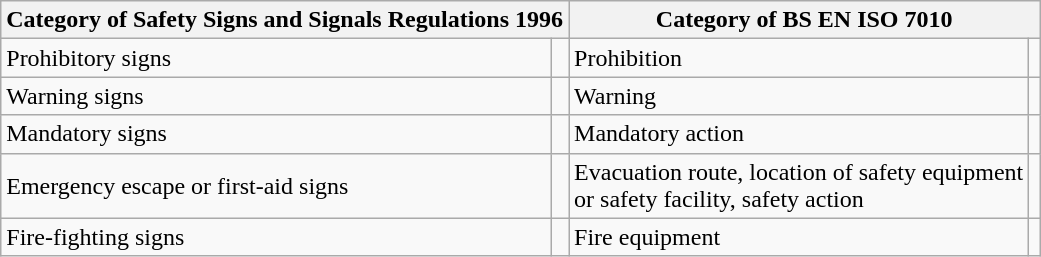<table class="wikitable">
<tr>
<th colspan="2">Category of Safety Signs and Signals Regulations 1996</th>
<th colspan="2">Category of BS EN ISO 7010</th>
</tr>
<tr>
<td>Prohibitory signs</td>
<td></td>
<td>Prohibition</td>
<td></td>
</tr>
<tr>
<td>Warning signs</td>
<td></td>
<td>Warning</td>
<td></td>
</tr>
<tr>
<td>Mandatory signs</td>
<td></td>
<td>Mandatory action</td>
<td></td>
</tr>
<tr>
<td>Emergency escape or first-aid signs</td>
<td></td>
<td>Evacuation route, location of safety equipment<br> or safety facility, safety action</td>
<td></td>
</tr>
<tr>
<td>Fire-fighting signs</td>
<td></td>
<td>Fire equipment</td>
<td></td>
</tr>
</table>
